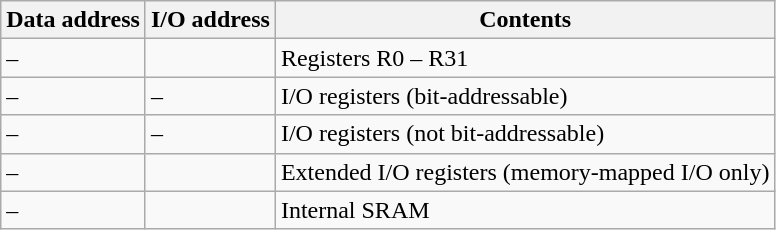<table class="wikitable">
<tr>
<th>Data address</th>
<th>I/O address</th>
<th>Contents</th>
</tr>
<tr>
<td> – </td>
<td></td>
<td>Registers R0 – R31</td>
</tr>
<tr>
<td> – </td>
<td> – </td>
<td>I/O registers (bit-addressable)</td>
</tr>
<tr>
<td> – </td>
<td> – </td>
<td>I/O registers (not bit-addressable)</td>
</tr>
<tr>
<td> – </td>
<td></td>
<td>Extended I/O registers (memory-mapped I/O only)</td>
</tr>
<tr>
<td> – </td>
<td></td>
<td>Internal SRAM</td>
</tr>
</table>
